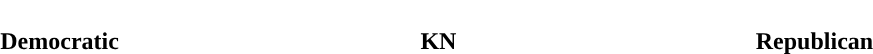<table style="width:70%; text-align:center">
<tr style="color:white">
<td style="background:"><strong>133</strong></td>
<td style="background:"><strong>14</strong></td>
<td style="background:"><strong>90</strong></td>
</tr>
<tr>
<td><span><strong>Democratic</strong></span></td>
<td><span><strong>KN</strong></span></td>
<td><span><strong>Republican</strong></span></td>
</tr>
</table>
